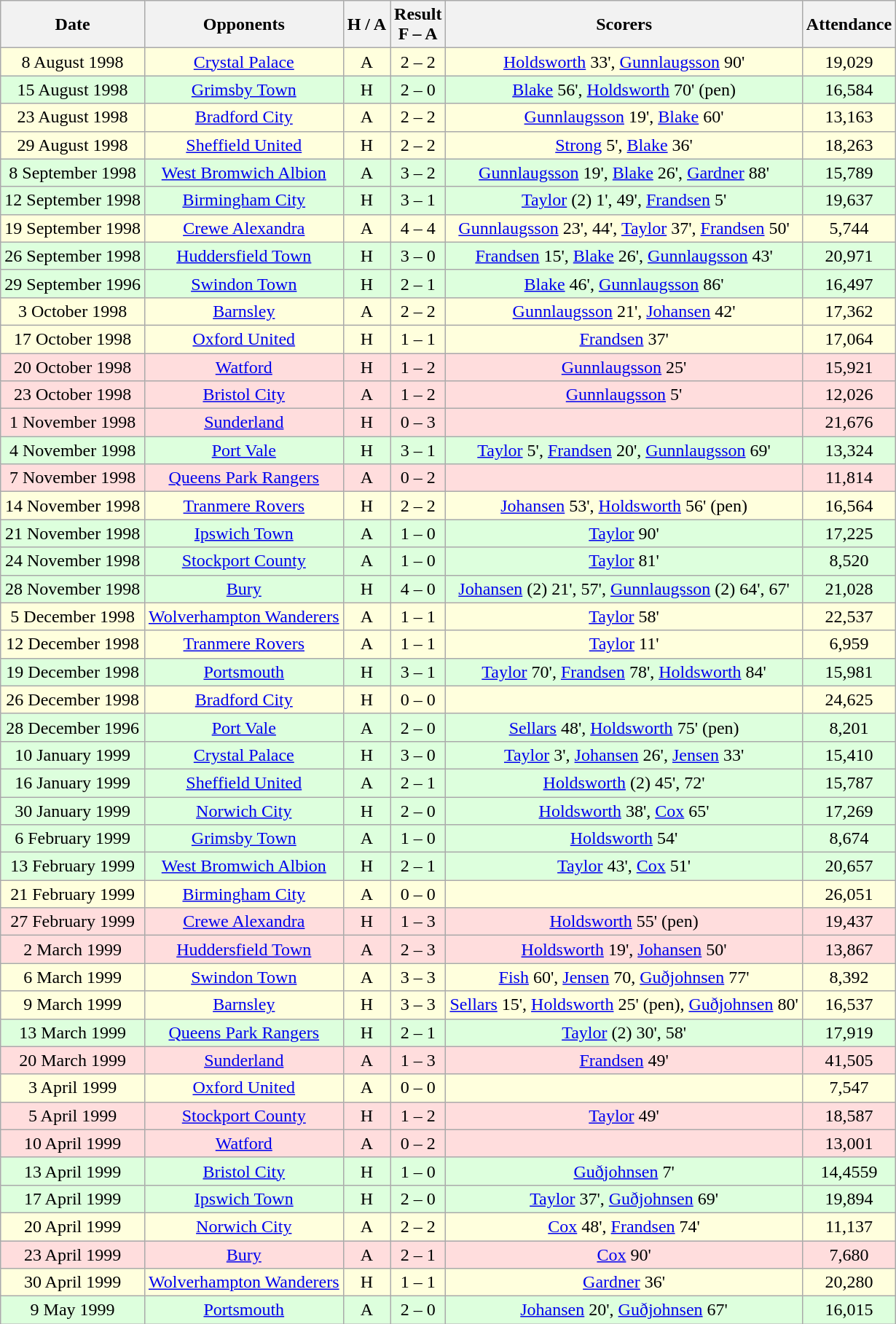<table class="wikitable" style="text-align:center">
<tr>
<th>Date</th>
<th>Opponents</th>
<th>H / A</th>
<th>Result<br>F – A</th>
<th>Scorers</th>
<th>Attendance</th>
</tr>
<tr bgcolor="#ffffdd">
<td>8 August 1998</td>
<td><a href='#'>Crystal Palace</a></td>
<td>A</td>
<td>2 – 2</td>
<td><a href='#'>Holdsworth</a> 33', <a href='#'>Gunnlaugsson</a> 90'</td>
<td>19,029</td>
</tr>
<tr bgcolor="#ddffdd">
<td>15 August 1998</td>
<td><a href='#'>Grimsby Town</a></td>
<td>H</td>
<td>2 – 0</td>
<td><a href='#'>Blake</a> 56', <a href='#'>Holdsworth</a> 70' (pen)</td>
<td>16,584</td>
</tr>
<tr bgcolor="#ffffdd">
<td>23 August 1998</td>
<td><a href='#'>Bradford City</a></td>
<td>A</td>
<td>2 – 2</td>
<td><a href='#'>Gunnlaugsson</a> 19', <a href='#'>Blake</a> 60'</td>
<td>13,163</td>
</tr>
<tr bgcolor="#ffffdd">
<td>29 August 1998</td>
<td><a href='#'>Sheffield United</a></td>
<td>H</td>
<td>2 – 2</td>
<td><a href='#'>Strong</a> 5', <a href='#'>Blake</a> 36'</td>
<td>18,263</td>
</tr>
<tr bgcolor="#ddffdd">
<td>8 September 1998</td>
<td><a href='#'>West Bromwich Albion</a></td>
<td>A</td>
<td>3 – 2</td>
<td><a href='#'>Gunnlaugsson</a> 19', <a href='#'>Blake</a> 26', <a href='#'>Gardner</a> 88'</td>
<td>15,789</td>
</tr>
<tr bgcolor="#ddffdd">
<td>12 September 1998</td>
<td><a href='#'>Birmingham City</a></td>
<td>H</td>
<td>3 – 1</td>
<td><a href='#'>Taylor</a> (2) 1', 49', <a href='#'>Frandsen</a> 5'</td>
<td>19,637</td>
</tr>
<tr bgcolor="#ffffdd">
<td>19 September 1998</td>
<td><a href='#'>Crewe Alexandra</a></td>
<td>A</td>
<td>4 – 4</td>
<td><a href='#'>Gunnlaugsson</a> 23', 44', <a href='#'>Taylor</a> 37', <a href='#'>Frandsen</a> 50'</td>
<td>5,744</td>
</tr>
<tr bgcolor="#ddffdd">
<td>26 September 1998</td>
<td><a href='#'>Huddersfield Town</a></td>
<td>H</td>
<td>3 – 0</td>
<td><a href='#'>Frandsen</a> 15', <a href='#'>Blake</a> 26', <a href='#'>Gunnlaugsson</a> 43'</td>
<td>20,971</td>
</tr>
<tr bgcolor="#ddffdd">
<td>29 September 1996</td>
<td><a href='#'>Swindon Town</a></td>
<td>H</td>
<td>2 – 1</td>
<td><a href='#'>Blake</a> 46', <a href='#'>Gunnlaugsson</a> 86'</td>
<td>16,497</td>
</tr>
<tr bgcolor="#ffffdd">
<td>3 October 1998</td>
<td><a href='#'>Barnsley</a></td>
<td>A</td>
<td>2 – 2</td>
<td><a href='#'>Gunnlaugsson</a> 21', <a href='#'>Johansen</a> 42'</td>
<td>17,362</td>
</tr>
<tr bgcolor="#ffffdd">
<td>17 October 1998</td>
<td><a href='#'>Oxford United</a></td>
<td>H</td>
<td>1 – 1</td>
<td><a href='#'>Frandsen</a> 37'</td>
<td>17,064</td>
</tr>
<tr bgcolor="#ffdddd">
<td>20 October 1998</td>
<td><a href='#'>Watford</a></td>
<td>H</td>
<td>1 – 2</td>
<td><a href='#'>Gunnlaugsson</a> 25'</td>
<td>15,921</td>
</tr>
<tr bgcolor="#ffdddd">
<td>23 October 1998</td>
<td><a href='#'>Bristol City</a></td>
<td>A</td>
<td>1 – 2</td>
<td><a href='#'>Gunnlaugsson</a> 5'</td>
<td>12,026</td>
</tr>
<tr bgcolor="#ffdddd">
<td>1 November 1998</td>
<td><a href='#'>Sunderland</a></td>
<td>H</td>
<td>0 – 3</td>
<td></td>
<td>21,676</td>
</tr>
<tr bgcolor="#ddffdd">
<td>4 November 1998</td>
<td><a href='#'>Port Vale</a></td>
<td>H</td>
<td>3 – 1</td>
<td><a href='#'>Taylor</a> 5', <a href='#'>Frandsen</a> 20', <a href='#'>Gunnlaugsson</a> 69'</td>
<td>13,324</td>
</tr>
<tr bgcolor="#ffdddd">
<td>7 November 1998</td>
<td><a href='#'>Queens Park Rangers</a></td>
<td>A</td>
<td>0 – 2</td>
<td></td>
<td>11,814</td>
</tr>
<tr bgcolor="#ffffdd">
<td>14 November 1998</td>
<td><a href='#'>Tranmere Rovers</a></td>
<td>H</td>
<td>2 – 2</td>
<td><a href='#'>Johansen</a> 53', <a href='#'>Holdsworth</a> 56' (pen)</td>
<td>16,564</td>
</tr>
<tr bgcolor="#ddffdd">
<td>21 November 1998</td>
<td><a href='#'>Ipswich Town</a></td>
<td>A</td>
<td>1 – 0</td>
<td><a href='#'>Taylor</a> 90'</td>
<td>17,225</td>
</tr>
<tr bgcolor="#ddffdd">
<td>24 November 1998</td>
<td><a href='#'>Stockport County</a></td>
<td>A</td>
<td>1 – 0</td>
<td><a href='#'>Taylor</a> 81'</td>
<td>8,520</td>
</tr>
<tr bgcolor="#ddffdd">
<td>28 November 1998</td>
<td><a href='#'>Bury</a></td>
<td>H</td>
<td>4 – 0</td>
<td><a href='#'>Johansen</a> (2) 21', 57', <a href='#'>Gunnlaugsson</a> (2) 64', 67'</td>
<td>21,028</td>
</tr>
<tr bgcolor="#ffffdd">
<td>5 December 1998</td>
<td><a href='#'>Wolverhampton Wanderers</a></td>
<td>A</td>
<td>1 – 1</td>
<td><a href='#'>Taylor</a> 58'</td>
<td>22,537</td>
</tr>
<tr bgcolor="#ffffdd">
<td>12 December 1998</td>
<td><a href='#'>Tranmere Rovers</a></td>
<td>A</td>
<td>1 – 1</td>
<td><a href='#'>Taylor</a> 11'</td>
<td>6,959</td>
</tr>
<tr bgcolor="#ddffdd">
<td>19 December 1998</td>
<td><a href='#'>Portsmouth</a></td>
<td>H</td>
<td>3 – 1</td>
<td><a href='#'>Taylor</a> 70', <a href='#'>Frandsen</a> 78', <a href='#'>Holdsworth</a> 84'</td>
<td>15,981</td>
</tr>
<tr bgcolor="#ffffdd">
<td>26 December 1998</td>
<td><a href='#'>Bradford City</a></td>
<td>H</td>
<td>0 – 0</td>
<td></td>
<td>24,625</td>
</tr>
<tr bgcolor="#ddffdd">
<td>28 December 1996</td>
<td><a href='#'>Port Vale</a></td>
<td>A</td>
<td>2 – 0</td>
<td><a href='#'>Sellars</a> 48', <a href='#'>Holdsworth</a> 75' (pen)</td>
<td>8,201</td>
</tr>
<tr bgcolor="#ddffdd">
<td>10 January 1999</td>
<td><a href='#'>Crystal Palace</a></td>
<td>H</td>
<td>3 – 0</td>
<td><a href='#'>Taylor</a> 3', <a href='#'>Johansen</a> 26', <a href='#'>Jensen</a> 33'</td>
<td>15,410</td>
</tr>
<tr bgcolor="#ddffdd">
<td>16 January 1999</td>
<td><a href='#'>Sheffield United</a></td>
<td>A</td>
<td>2 – 1</td>
<td><a href='#'>Holdsworth</a> (2) 45', 72'</td>
<td>15,787</td>
</tr>
<tr bgcolor="#ddffdd">
<td>30 January 1999</td>
<td><a href='#'>Norwich City</a></td>
<td>H</td>
<td>2 – 0</td>
<td><a href='#'>Holdsworth</a> 38', <a href='#'>Cox</a> 65'</td>
<td>17,269</td>
</tr>
<tr bgcolor="#ddffdd">
<td>6 February 1999</td>
<td><a href='#'>Grimsby Town</a></td>
<td>A</td>
<td>1 – 0</td>
<td><a href='#'>Holdsworth</a> 54'</td>
<td>8,674</td>
</tr>
<tr bgcolor="#ddffdd">
<td>13 February 1999</td>
<td><a href='#'>West Bromwich Albion</a></td>
<td>H</td>
<td>2 – 1</td>
<td><a href='#'>Taylor</a> 43', <a href='#'>Cox</a> 51'</td>
<td>20,657</td>
</tr>
<tr bgcolor="#ffffdd">
<td>21 February 1999</td>
<td><a href='#'>Birmingham City</a></td>
<td>A</td>
<td>0 – 0</td>
<td></td>
<td>26,051</td>
</tr>
<tr bgcolor="#ffdddd">
<td>27 February 1999</td>
<td><a href='#'>Crewe Alexandra</a></td>
<td>H</td>
<td>1 – 3</td>
<td><a href='#'>Holdsworth</a> 55' (pen)</td>
<td>19,437</td>
</tr>
<tr bgcolor="#ffdddd">
<td>2 March 1999</td>
<td><a href='#'>Huddersfield Town</a></td>
<td>A</td>
<td>2 – 3</td>
<td><a href='#'>Holdsworth</a> 19', <a href='#'>Johansen</a> 50'</td>
<td>13,867</td>
</tr>
<tr bgcolor="#ffffdd">
<td>6 March 1999</td>
<td><a href='#'>Swindon Town</a></td>
<td>A</td>
<td>3 – 3</td>
<td><a href='#'>Fish</a> 60', <a href='#'>Jensen</a> 70, <a href='#'>Guðjohnsen</a> 77'</td>
<td>8,392</td>
</tr>
<tr bgcolor="#ffffdd">
<td>9 March 1999</td>
<td><a href='#'>Barnsley</a></td>
<td>H</td>
<td>3 – 3</td>
<td><a href='#'>Sellars</a> 15', <a href='#'>Holdsworth</a> 25' (pen), <a href='#'>Guðjohnsen</a> 80'</td>
<td>16,537</td>
</tr>
<tr bgcolor="#ddffdd">
<td>13 March 1999</td>
<td><a href='#'>Queens Park Rangers</a></td>
<td>H</td>
<td>2 – 1</td>
<td><a href='#'>Taylor</a> (2) 30', 58'</td>
<td>17,919</td>
</tr>
<tr bgcolor="#ffdddd">
<td>20 March 1999</td>
<td><a href='#'>Sunderland</a></td>
<td>A</td>
<td>1 – 3</td>
<td><a href='#'>Frandsen</a> 49'</td>
<td>41,505</td>
</tr>
<tr bgcolor="#ffffdd">
<td>3 April 1999</td>
<td><a href='#'>Oxford United</a></td>
<td>A</td>
<td>0 – 0</td>
<td></td>
<td>7,547</td>
</tr>
<tr bgcolor="#ffdddd">
<td>5 April 1999</td>
<td><a href='#'>Stockport County</a></td>
<td>H</td>
<td>1 – 2</td>
<td><a href='#'>Taylor</a> 49'</td>
<td>18,587</td>
</tr>
<tr bgcolor="#ffdddd">
<td>10 April 1999</td>
<td><a href='#'>Watford</a></td>
<td>A</td>
<td>0 – 2</td>
<td></td>
<td>13,001</td>
</tr>
<tr bgcolor="#ddffdd">
<td>13 April 1999</td>
<td><a href='#'>Bristol City</a></td>
<td>H</td>
<td>1 – 0</td>
<td><a href='#'>Guðjohnsen</a> 7'</td>
<td>14,4559</td>
</tr>
<tr bgcolor="#ddffdd">
<td>17 April 1999</td>
<td><a href='#'>Ipswich Town</a></td>
<td>H</td>
<td>2 – 0</td>
<td><a href='#'>Taylor</a> 37', <a href='#'>Guðjohnsen</a> 69'</td>
<td>19,894</td>
</tr>
<tr bgcolor="#ffffdd">
<td>20 April 1999</td>
<td><a href='#'>Norwich City</a></td>
<td>A</td>
<td>2 – 2</td>
<td><a href='#'>Cox</a> 48', <a href='#'>Frandsen</a> 74'</td>
<td>11,137</td>
</tr>
<tr bgcolor="#ffdddd">
<td>23 April 1999</td>
<td><a href='#'>Bury</a></td>
<td>A</td>
<td>2 – 1</td>
<td><a href='#'>Cox</a> 90'</td>
<td>7,680</td>
</tr>
<tr bgcolor="#ffffdd">
<td>30 April 1999</td>
<td><a href='#'>Wolverhampton Wanderers</a></td>
<td>H</td>
<td>1 – 1</td>
<td><a href='#'>Gardner</a> 36'</td>
<td>20,280</td>
</tr>
<tr bgcolor="#ddffdd">
<td>9 May 1999</td>
<td><a href='#'>Portsmouth</a></td>
<td>A</td>
<td>2 – 0</td>
<td><a href='#'>Johansen</a> 20', <a href='#'>Guðjohnsen</a> 67'</td>
<td>16,015</td>
</tr>
</table>
